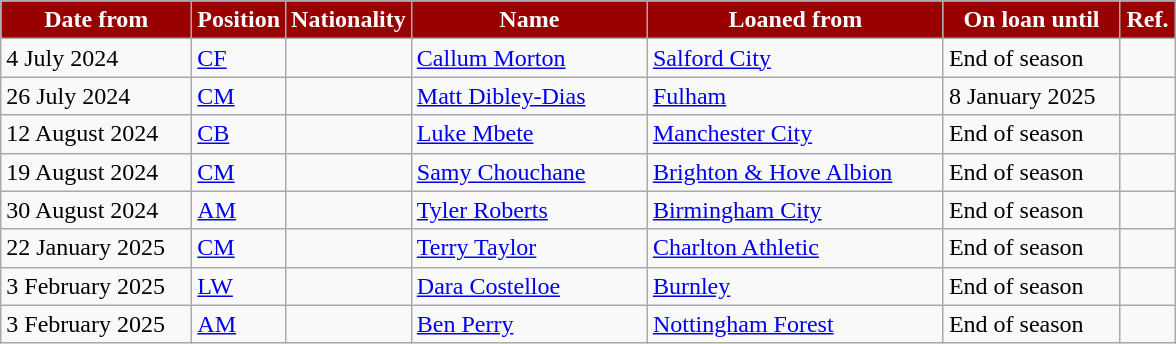<table class="wikitable plainrowheaders sortable">
<tr>
<th style="background:#990000; color:white; width:120px;">Date from</th>
<th style="background:#990000; color:white; width:50px;">Position</th>
<th style="background:#990000; color:white; width:50px;">Nationality</th>
<th style="background:#990000; color:white; width:150px;">Name</th>
<th style="background:#990000; color:white; width:190px;">Loaned from</th>
<th style="background:#990000; color:white; width:110px;">On loan until</th>
<th style="background:#990000; color:white; width:30px;">Ref.</th>
</tr>
<tr>
<td>4 July 2024</td>
<td><a href='#'>CF</a></td>
<td></td>
<td><a href='#'>Callum Morton</a></td>
<td> <a href='#'>Salford City</a></td>
<td>End of season</td>
<td></td>
</tr>
<tr>
<td>26 July 2024</td>
<td><a href='#'>CM</a></td>
<td></td>
<td><a href='#'>Matt Dibley-Dias</a></td>
<td> <a href='#'>Fulham</a></td>
<td>8 January 2025</td>
<td></td>
</tr>
<tr>
<td>12 August 2024</td>
<td><a href='#'>CB</a></td>
<td></td>
<td><a href='#'>Luke Mbete</a></td>
<td> <a href='#'>Manchester City</a></td>
<td>End of season</td>
<td></td>
</tr>
<tr>
<td>19 August 2024</td>
<td><a href='#'>CM</a></td>
<td></td>
<td><a href='#'>Samy Chouchane</a></td>
<td> <a href='#'>Brighton & Hove Albion</a></td>
<td>End of season</td>
<td></td>
</tr>
<tr>
<td>30 August 2024</td>
<td><a href='#'>AM</a></td>
<td></td>
<td><a href='#'>Tyler Roberts</a></td>
<td> <a href='#'>Birmingham City</a></td>
<td>End of season</td>
<td></td>
</tr>
<tr>
<td>22 January 2025</td>
<td><a href='#'>CM</a></td>
<td></td>
<td><a href='#'>Terry Taylor</a></td>
<td> <a href='#'>Charlton Athletic</a></td>
<td>End of season</td>
<td></td>
</tr>
<tr>
<td>3 February 2025</td>
<td><a href='#'>LW</a></td>
<td></td>
<td><a href='#'>Dara Costelloe</a></td>
<td> <a href='#'>Burnley</a></td>
<td>End of season</td>
<td></td>
</tr>
<tr>
<td>3 February 2025</td>
<td><a href='#'>AM</a></td>
<td></td>
<td><a href='#'>Ben Perry</a></td>
<td> <a href='#'>Nottingham Forest</a></td>
<td>End of season</td>
<td></td>
</tr>
</table>
